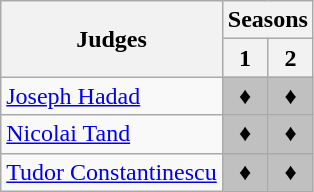<table class="wikitable">
<tr>
<th rowspan="2">Judges </th>
<th colspan="2">Seasons</th>
</tr>
<tr>
<th>1</th>
<th>2</th>
</tr>
<tr>
<td><a href='#'>Joseph Hadad</a></td>
<td align="center" bgcolor="silver">♦</td>
<td align="center" bgcolor="silver">♦</td>
</tr>
<tr>
<td><a href='#'>Nicolai Tand</a></td>
<td align="center" bgcolor="silver">♦</td>
<td align="center" bgcolor="silver">♦</td>
</tr>
<tr>
<td><a href='#'>Tudor Constantinescu</a></td>
<td align="center" bgcolor="silver">♦</td>
<td align="center" bgcolor="silver">♦</td>
</tr>
</table>
